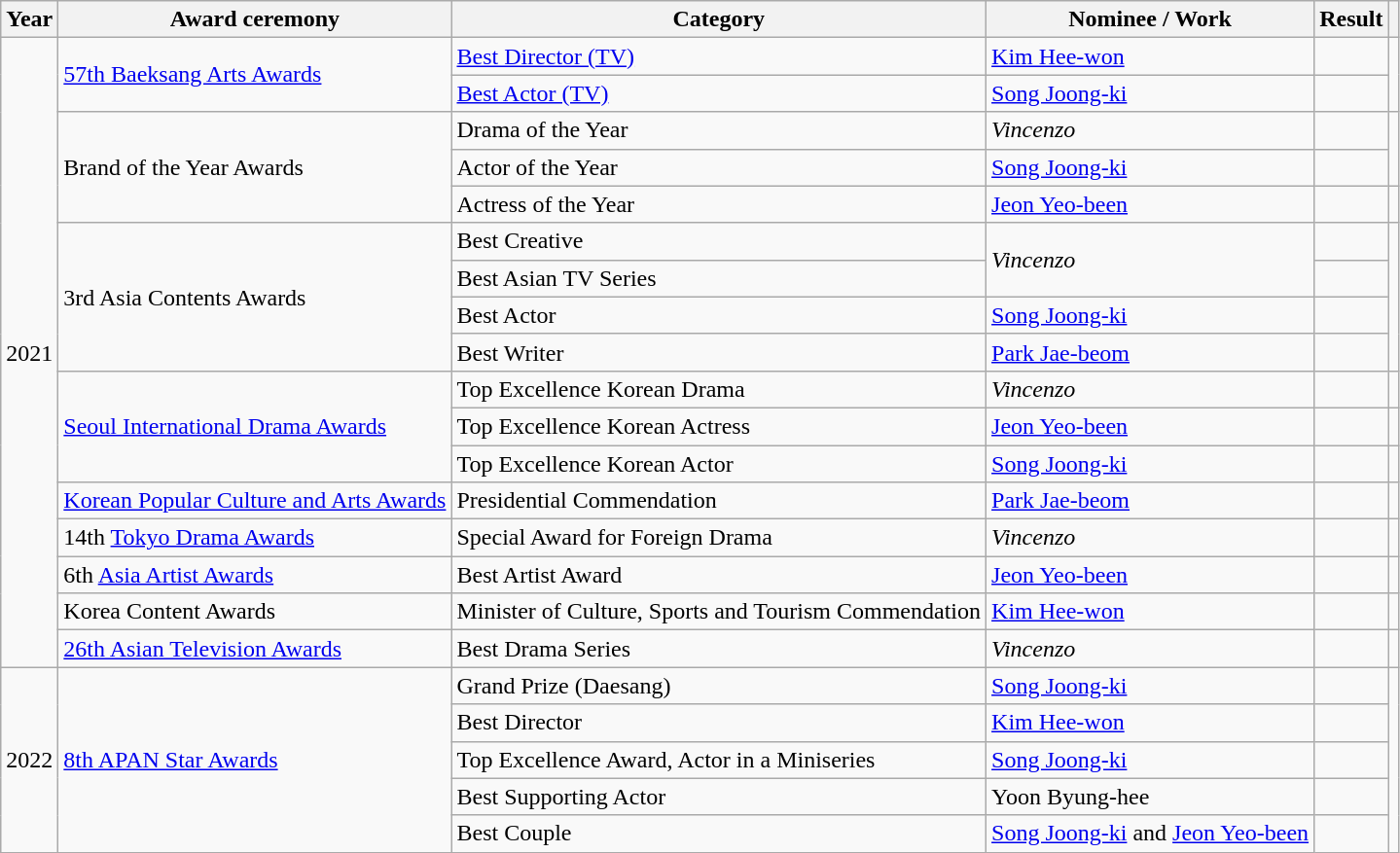<table class="wikitable plainrowheaders sortable">
<tr>
<th scope="col">Year</th>
<th scope="col">Award ceremony</th>
<th scope="col">Category</th>
<th scope="col">Nominee / Work</th>
<th scope="col">Result</th>
<th scope="col" class="unsortable"></th>
</tr>
<tr>
<td rowspan="17" style="text-align:center">2021</td>
<td rowspan="2" scope="row"><a href='#'>57th Baeksang Arts Awards</a></td>
<td><a href='#'>Best Director (TV)</a></td>
<td><a href='#'>Kim Hee-won</a></td>
<td></td>
<td rowspan="2" align="center"></td>
</tr>
<tr>
<td><a href='#'>Best Actor (TV)</a></td>
<td><a href='#'>Song Joong-ki</a></td>
<td></td>
</tr>
<tr>
<td rowspan="3" scope="row">Brand of the Year Awards</td>
<td>Drama of the Year</td>
<td><em>Vincenzo</em></td>
<td></td>
<td rowspan="2" style="text-align:center"></td>
</tr>
<tr>
<td>Actor of the Year</td>
<td><a href='#'>Song Joong-ki</a></td>
<td></td>
</tr>
<tr>
<td>Actress of the Year</td>
<td><a href='#'>Jeon Yeo-been</a></td>
<td></td>
<td></td>
</tr>
<tr>
<td rowspan="4" scope="row">3rd Asia Contents Awards</td>
<td>Best Creative</td>
<td rowspan="2"><em>Vincenzo</em></td>
<td></td>
<td rowspan="4" style="text-align:center"></td>
</tr>
<tr>
<td>Best Asian TV Series</td>
<td></td>
</tr>
<tr>
<td>Best Actor</td>
<td><a href='#'>Song Joong-ki</a></td>
<td></td>
</tr>
<tr>
<td>Best Writer</td>
<td><a href='#'>Park Jae-beom</a></td>
<td></td>
</tr>
<tr>
<td rowspan="3" scope="row"><a href='#'>Seoul International Drama Awards</a></td>
<td>Top Excellence Korean Drama</td>
<td><em>Vincenzo</em></td>
<td></td>
<td style="text-align:center"></td>
</tr>
<tr>
<td>Top Excellence Korean Actress</td>
<td><a href='#'>Jeon Yeo-been</a></td>
<td></td>
<td style="text-align:center"></td>
</tr>
<tr>
<td>Top Excellence Korean Actor</td>
<td><a href='#'>Song Joong-ki</a></td>
<td></td>
<td style="text-align:center"></td>
</tr>
<tr>
<td><a href='#'>Korean Popular Culture and Arts Awards</a></td>
<td>Presidential Commendation</td>
<td><a href='#'>Park Jae-beom</a></td>
<td></td>
<td style="text-align:center"></td>
</tr>
<tr>
<td rowspan="1" scope="row">14th <a href='#'>Tokyo Drama Awards</a></td>
<td>Special Award for Foreign Drama</td>
<td><em>Vincenzo</em></td>
<td></td>
<td style="text-align:center"></td>
</tr>
<tr>
<td>6th <a href='#'>Asia Artist Awards</a></td>
<td>Best Artist Award</td>
<td><a href='#'>Jeon Yeo-been</a></td>
<td></td>
<td style="text-align:center"></td>
</tr>
<tr>
<td>Korea Content Awards</td>
<td>Minister of Culture, Sports and Tourism Commendation</td>
<td><a href='#'>Kim Hee-won</a></td>
<td></td>
<td style="text-align:center"></td>
</tr>
<tr>
<td rowspan="1" scope="row"><a href='#'>26th Asian Television Awards</a></td>
<td>Best Drama Series</td>
<td><em>Vincenzo</em></td>
<td></td>
<td style="text-align:center"></td>
</tr>
<tr>
<td rowspan="5" style="text-align:center">2022</td>
<td rowspan="5"><a href='#'>8th APAN Star Awards</a></td>
<td>Grand Prize (Daesang)</td>
<td><a href='#'>Song Joong-ki</a></td>
<td></td>
<td rowspan="5" align="center"></td>
</tr>
<tr>
<td>Best Director</td>
<td><a href='#'>Kim Hee-won</a></td>
<td></td>
</tr>
<tr>
<td>Top Excellence Award, Actor in a Miniseries</td>
<td><a href='#'>Song Joong-ki</a></td>
<td></td>
</tr>
<tr>
<td>Best Supporting Actor</td>
<td>Yoon Byung-hee</td>
<td></td>
</tr>
<tr>
<td>Best Couple</td>
<td><a href='#'>Song Joong-ki</a> and <a href='#'>Jeon Yeo-been</a></td>
<td></td>
</tr>
</table>
